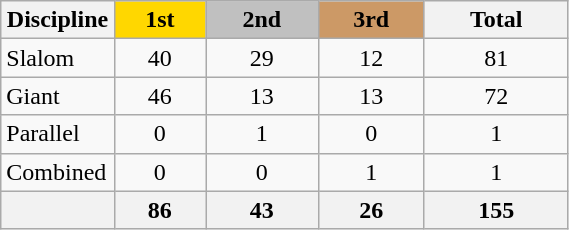<table class="wikitable" width=30% style="font-size:100%; text-align:center;">
<tr>
<th style=width:20%>Discipline</th>
<th style=background:gold; width:8%>1st</th>
<th style=background:silver; width:8%>2nd</th>
<th style=background:#cc9966; width:8%>3rd</th>
<th>Total</th>
</tr>
<tr>
<td align=left>Slalom</td>
<td>40</td>
<td>29</td>
<td>12</td>
<td>81</td>
</tr>
<tr>
<td align=left>Giant</td>
<td>46</td>
<td>13</td>
<td>13</td>
<td>72</td>
</tr>
<tr>
<td align=left>Parallel</td>
<td>0</td>
<td>1</td>
<td>0</td>
<td>1</td>
</tr>
<tr>
<td align=left>Combined</td>
<td>0</td>
<td>0</td>
<td>1</td>
<td>1</td>
</tr>
<tr>
<th style=text-align:right></th>
<th>86</th>
<th>43</th>
<th>26</th>
<th>155</th>
</tr>
</table>
